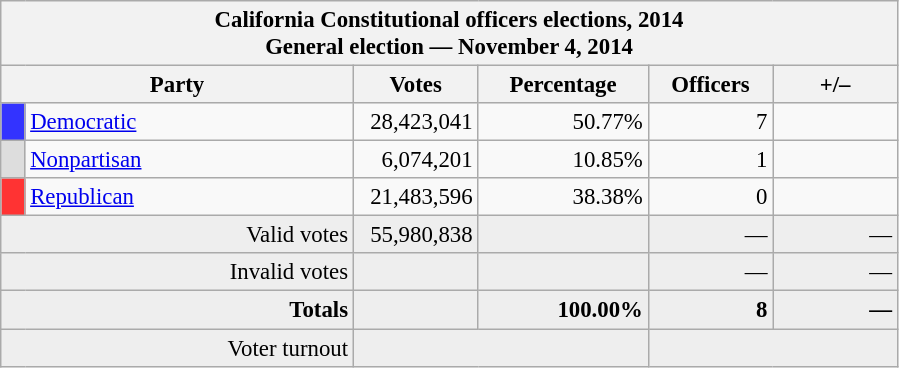<table class="wikitable" style="font-size:95%;">
<tr>
<th colspan="7">California Constitutional officers elections, 2014<br>General election — November 4, 2014</th>
</tr>
<tr>
<th colspan=2 style="width: 15em">Party</th>
<th style="width: 5em">Votes</th>
<th style="width: 7em">Percentage</th>
<th style="width: 5em">Officers</th>
<th style="width: 5em">+/–</th>
</tr>
<tr>
<th style="background-color:#3333FF; width: 3px"></th>
<td style="width: 130px"><a href='#'>Democratic</a></td>
<td align="right">28,423,041</td>
<td align="right">50.77%</td>
<td align="right">7</td>
<td align="right"></td>
</tr>
<tr>
<th style="background-color:#DDDDDD; width: 3px"></th>
<td style="width: 130px"><a href='#'>Nonpartisan</a></td>
<td align="right">6,074,201</td>
<td align="right">10.85%</td>
<td align="right">1</td>
<td align="right"></td>
</tr>
<tr>
<th style="background-color:#FF3333; width: 3px"></th>
<td style="width: 130px"><a href='#'>Republican</a></td>
<td align="right">21,483,596</td>
<td align="right">38.38%</td>
<td align="right">0</td>
<td align="right"></td>
</tr>
<tr bgcolor="#EEEEEE">
<td colspan="2" align="right">Valid votes</td>
<td align="right">55,980,838</td>
<td align="right"></td>
<td align="right">—</td>
<td align="right">—</td>
</tr>
<tr bgcolor="#EEEEEE">
<td colspan="2" align="right">Invalid votes</td>
<td align="right"></td>
<td align="right"></td>
<td align="right">—</td>
<td align="right">—</td>
</tr>
<tr bgcolor="#EEEEEE">
<td colspan="2" align="right"><strong>Totals</strong></td>
<td align="right"></td>
<td align="right"><strong>100.00%</strong></td>
<td align="right"><strong>8</strong></td>
<td align="right"><strong>—</strong></td>
</tr>
<tr bgcolor="#EEEEEE">
<td colspan="2" align="right">Voter turnout</td>
<td colspan="2" align="right"></td>
<td colspan="2" align="right"></td>
</tr>
</table>
